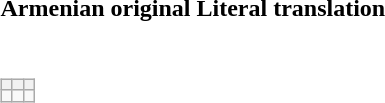<table>
<tr>
<th>Armenian original</th>
<th>Literal translation</th>
</tr>
<tr style="white-space:nowrap;">
<td><br><table class="wikitable">
<tr>
<th></th>
<th></th>
<th></th>
</tr>
<tr style="vertical-align:top; white-space:nowrap;">
<td></td>
<td></td>
<td></td>
</tr>
</table>
</td>
<td></td>
</tr>
</table>
